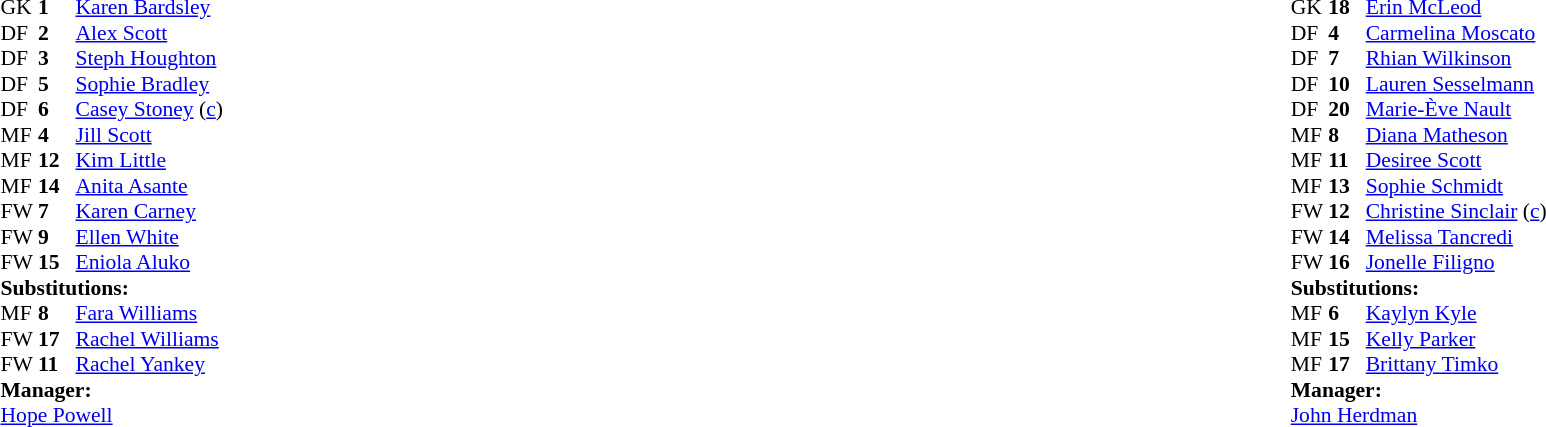<table width="100%">
<tr>
<td valign="top" width="50%"><br><table style="font-size: 90%" cellspacing="0" cellpadding="0">
<tr>
<th width="25"></th>
<th width="25"></th>
</tr>
<tr>
<td>GK</td>
<td><strong>1</strong></td>
<td><a href='#'>Karen Bardsley</a></td>
</tr>
<tr>
<td>DF</td>
<td><strong>2</strong></td>
<td><a href='#'>Alex Scott</a></td>
</tr>
<tr>
<td>DF</td>
<td><strong>3</strong></td>
<td><a href='#'>Steph Houghton</a></td>
</tr>
<tr>
<td>DF</td>
<td><strong>5</strong></td>
<td><a href='#'>Sophie Bradley</a></td>
<td></td>
<td></td>
</tr>
<tr>
<td>DF</td>
<td><strong>6</strong></td>
<td><a href='#'>Casey Stoney</a> (<a href='#'>c</a>)</td>
</tr>
<tr>
<td>MF</td>
<td><strong>4</strong></td>
<td><a href='#'>Jill Scott</a></td>
</tr>
<tr>
<td>MF</td>
<td><strong>12</strong></td>
<td><a href='#'>Kim Little</a></td>
<td></td>
<td></td>
</tr>
<tr>
<td>MF</td>
<td><strong>14</strong></td>
<td><a href='#'>Anita Asante</a></td>
</tr>
<tr>
<td>FW</td>
<td><strong>7</strong></td>
<td><a href='#'>Karen Carney</a></td>
</tr>
<tr>
<td>FW</td>
<td><strong>9</strong></td>
<td><a href='#'>Ellen White</a></td>
<td></td>
<td></td>
</tr>
<tr>
<td>FW</td>
<td><strong>15</strong></td>
<td><a href='#'>Eniola Aluko</a></td>
</tr>
<tr>
<td colspan=3><strong>Substitutions:</strong></td>
</tr>
<tr>
<td>MF</td>
<td><strong>8</strong></td>
<td><a href='#'>Fara Williams</a></td>
<td></td>
<td></td>
</tr>
<tr>
<td>FW</td>
<td><strong>17</strong></td>
<td><a href='#'>Rachel Williams</a></td>
<td></td>
<td></td>
</tr>
<tr>
<td>FW</td>
<td><strong>11</strong></td>
<td><a href='#'>Rachel Yankey</a></td>
<td></td>
<td></td>
</tr>
<tr>
<td colspan=3><strong>Manager:</strong></td>
</tr>
<tr>
<td colspan=3><a href='#'>Hope Powell</a></td>
</tr>
</table>
</td>
<td valign="top"></td>
<td valign="top" width="50%"><br><table style="font-size: 90%" cellspacing="0" cellpadding="0" align="center">
<tr>
<th width=25></th>
<th width=25></th>
</tr>
<tr>
<td>GK</td>
<td><strong>18</strong></td>
<td><a href='#'>Erin McLeod</a></td>
</tr>
<tr>
<td>DF</td>
<td><strong>4</strong></td>
<td><a href='#'>Carmelina Moscato</a></td>
</tr>
<tr>
<td>DF</td>
<td><strong>7</strong></td>
<td><a href='#'>Rhian Wilkinson</a></td>
</tr>
<tr>
<td>DF</td>
<td><strong>10</strong></td>
<td><a href='#'>Lauren Sesselmann</a></td>
</tr>
<tr>
<td>DF</td>
<td><strong>20</strong></td>
<td><a href='#'>Marie-Ève Nault</a></td>
<td></td>
</tr>
<tr>
<td>MF</td>
<td><strong>8</strong></td>
<td><a href='#'>Diana Matheson</a></td>
</tr>
<tr>
<td>MF</td>
<td><strong>11</strong></td>
<td><a href='#'>Desiree Scott</a></td>
</tr>
<tr>
<td>MF</td>
<td><strong>13</strong></td>
<td><a href='#'>Sophie Schmidt</a></td>
<td></td>
<td></td>
</tr>
<tr>
<td>FW</td>
<td><strong>12</strong></td>
<td><a href='#'>Christine Sinclair</a> (<a href='#'>c</a>)</td>
<td></td>
<td></td>
</tr>
<tr>
<td>FW</td>
<td><strong>14</strong></td>
<td><a href='#'>Melissa Tancredi</a></td>
</tr>
<tr>
<td>FW</td>
<td><strong>16</strong></td>
<td><a href='#'>Jonelle Filigno</a></td>
<td></td>
<td></td>
</tr>
<tr>
<td colspan=3><strong>Substitutions:</strong></td>
</tr>
<tr>
<td>MF</td>
<td><strong>6</strong></td>
<td><a href='#'>Kaylyn Kyle</a></td>
<td></td>
<td></td>
</tr>
<tr>
<td>MF</td>
<td><strong>15</strong></td>
<td><a href='#'>Kelly Parker</a></td>
<td></td>
<td></td>
</tr>
<tr>
<td>MF</td>
<td><strong>17</strong></td>
<td><a href='#'>Brittany Timko</a></td>
<td></td>
<td></td>
</tr>
<tr>
<td colspan=3><strong>Manager:</strong></td>
</tr>
<tr>
<td colspan=3> <a href='#'>John Herdman</a></td>
</tr>
</table>
</td>
</tr>
</table>
